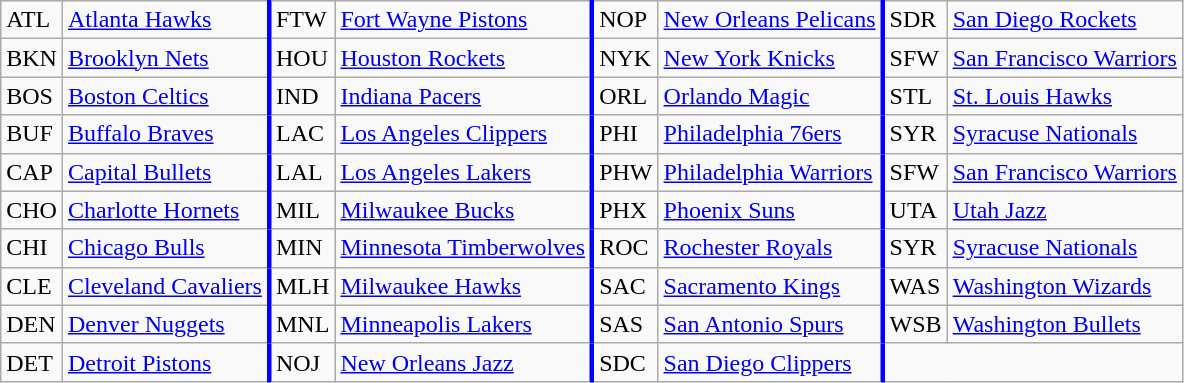<table class="wikitable" align=center>
<tr>
<td>ATL</td>
<td style="border-right: solid blue"><a href='#'>Atlanta Hawks</a></td>
<td>FTW</td>
<td style="border-right: solid blue"><a href='#'>Fort Wayne Pistons</a></td>
<td>NOP</td>
<td style="border-right: solid blue"><a href='#'>New Orleans Pelicans</a></td>
<td>SDR</td>
<td><a href='#'>San Diego Rockets</a></td>
</tr>
<tr>
<td>BKN</td>
<td style="border-right: solid blue"><a href='#'>Brooklyn Nets</a></td>
<td>HOU</td>
<td style="border-right: solid blue"><a href='#'>Houston Rockets</a></td>
<td>NYK</td>
<td style="border-right: solid blue"><a href='#'>New York Knicks</a></td>
<td>SFW</td>
<td><a href='#'>San Francisco Warriors</a></td>
</tr>
<tr>
<td>BOS</td>
<td style="border-right: solid blue"><a href='#'>Boston Celtics</a></td>
<td>IND</td>
<td style="border-right: solid blue"><a href='#'>Indiana Pacers</a></td>
<td>ORL</td>
<td style="border-right: solid blue"><a href='#'>Orlando Magic</a></td>
<td>STL</td>
<td><a href='#'>St. Louis Hawks</a></td>
</tr>
<tr>
<td>BUF</td>
<td style="border-right: solid blue"><a href='#'>Buffalo Braves</a></td>
<td>LAC</td>
<td style="border-right: solid blue"><a href='#'>Los Angeles Clippers</a></td>
<td>PHI</td>
<td style="border-right: solid blue"><a href='#'>Philadelphia 76ers</a></td>
<td>SYR</td>
<td><a href='#'>Syracuse Nationals</a></td>
</tr>
<tr>
<td>CAP</td>
<td style="border-right: solid blue"><a href='#'>Capital Bullets</a></td>
<td>LAL</td>
<td style="border-right: solid blue"><a href='#'>Los Angeles Lakers</a></td>
<td>PHW</td>
<td style="border-right: solid blue"><a href='#'>Philadelphia Warriors</a></td>
<td>SFW</td>
<td><a href='#'>San Francisco Warriors</a></td>
</tr>
<tr>
<td>CHO</td>
<td style="border-right: solid blue"><a href='#'>Charlotte Hornets</a></td>
<td>MIL</td>
<td style="border-right: solid blue"><a href='#'>Milwaukee Bucks</a></td>
<td>PHX</td>
<td style="border-right: solid blue"><a href='#'>Phoenix Suns</a></td>
<td>UTA</td>
<td><a href='#'>Utah Jazz</a></td>
</tr>
<tr>
<td>CHI</td>
<td style="border-right: solid blue"><a href='#'>Chicago Bulls</a></td>
<td>MIN</td>
<td style="border-right: solid blue"><a href='#'>Minnesota Timberwolves</a></td>
<td>ROC</td>
<td style="border-right: solid blue"><a href='#'>Rochester Royals</a></td>
<td>SYR</td>
<td><a href='#'>Syracuse Nationals</a></td>
</tr>
<tr>
<td>CLE</td>
<td style="border-right: solid blue"><a href='#'>Cleveland Cavaliers</a></td>
<td>MLH</td>
<td style="border-right: solid blue"><a href='#'>Milwaukee Hawks</a></td>
<td>SAC</td>
<td style="border-right: solid blue"><a href='#'>Sacramento Kings</a></td>
<td>WAS</td>
<td><a href='#'>Washington Wizards</a></td>
</tr>
<tr>
<td>DEN</td>
<td style="border-right: solid blue"><a href='#'>Denver Nuggets</a></td>
<td>MNL</td>
<td style="border-right: solid blue"><a href='#'>Minneapolis Lakers</a></td>
<td>SAS</td>
<td style="border-right: solid blue"><a href='#'>San Antonio Spurs</a></td>
<td>WSB</td>
<td><a href='#'>Washington Bullets</a></td>
</tr>
<tr>
<td>DET</td>
<td style="border-right: solid blue"><a href='#'>Detroit Pistons</a></td>
<td>NOJ</td>
<td style="border-right: solid blue"><a href='#'>New Orleans Jazz</a></td>
<td>SDC</td>
<td style="border-right: solid blue"><a href='#'>San Diego Clippers</a></td>
</tr>
</table>
